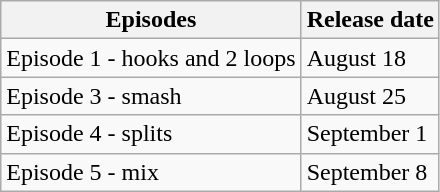<table class="wikitable">
<tr>
<th>Episodes</th>
<th>Release date</th>
</tr>
<tr>
<td>Episode 1 - hooks and 2 loops</td>
<td>August 18</td>
</tr>
<tr>
<td>Episode 3 - smash</td>
<td>August 25</td>
</tr>
<tr>
<td>Episode 4 - splits</td>
<td>September 1</td>
</tr>
<tr>
<td>Episode 5 - mix</td>
<td>September 8</td>
</tr>
</table>
